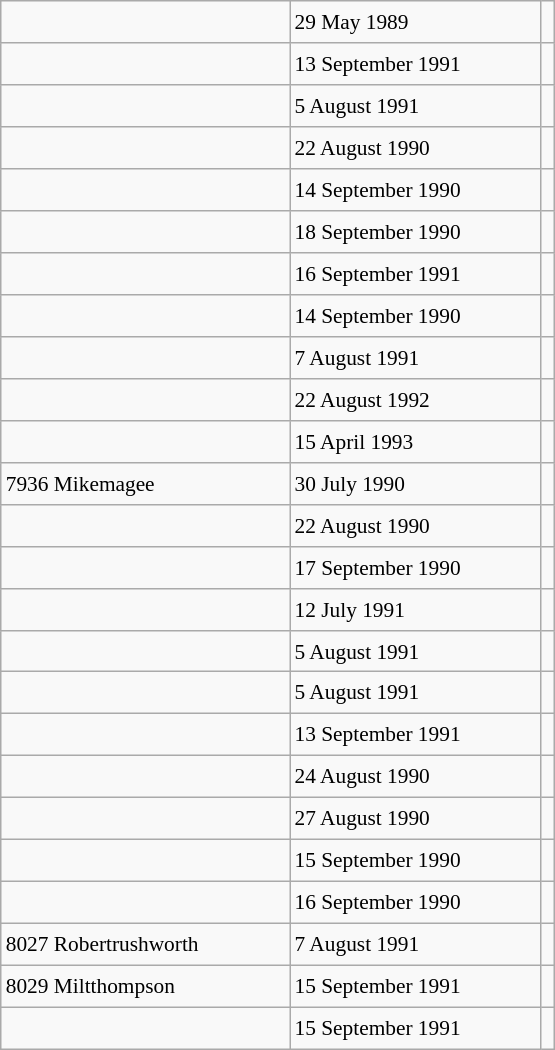<table class="wikitable" style="font-size: 89%; float: left; width: 26em; margin-right: 1em; height: 700px">
<tr>
<td></td>
<td>29 May 1989</td>
<td></td>
</tr>
<tr>
<td></td>
<td>13 September 1991</td>
<td></td>
</tr>
<tr>
<td></td>
<td>5 August 1991</td>
<td></td>
</tr>
<tr>
<td></td>
<td>22 August 1990</td>
<td></td>
</tr>
<tr>
<td></td>
<td>14 September 1990</td>
<td></td>
</tr>
<tr>
<td></td>
<td>18 September 1990</td>
<td></td>
</tr>
<tr>
<td></td>
<td>16 September 1991</td>
<td></td>
</tr>
<tr>
<td></td>
<td>14 September 1990</td>
<td></td>
</tr>
<tr>
<td></td>
<td>7 August 1991</td>
<td></td>
</tr>
<tr>
<td></td>
<td>22 August 1992</td>
<td></td>
</tr>
<tr>
<td></td>
<td>15 April 1993</td>
<td></td>
</tr>
<tr>
<td>7936 Mikemagee</td>
<td>30 July 1990</td>
<td></td>
</tr>
<tr>
<td></td>
<td>22 August 1990</td>
<td></td>
</tr>
<tr>
<td></td>
<td>17 September 1990</td>
<td></td>
</tr>
<tr>
<td></td>
<td>12 July 1991</td>
<td></td>
</tr>
<tr>
<td></td>
<td>5 August 1991</td>
<td></td>
</tr>
<tr>
<td></td>
<td>5 August 1991</td>
<td></td>
</tr>
<tr>
<td></td>
<td>13 September 1991</td>
<td></td>
</tr>
<tr>
<td></td>
<td>24 August 1990</td>
<td></td>
</tr>
<tr>
<td></td>
<td>27 August 1990</td>
<td></td>
</tr>
<tr>
<td></td>
<td>15 September 1990</td>
<td></td>
</tr>
<tr>
<td></td>
<td>16 September 1990</td>
<td></td>
</tr>
<tr>
<td>8027 Robertrushworth</td>
<td>7 August 1991</td>
<td></td>
</tr>
<tr>
<td>8029 Miltthompson</td>
<td>15 September 1991</td>
<td></td>
</tr>
<tr>
<td></td>
<td>15 September 1991</td>
<td></td>
</tr>
</table>
